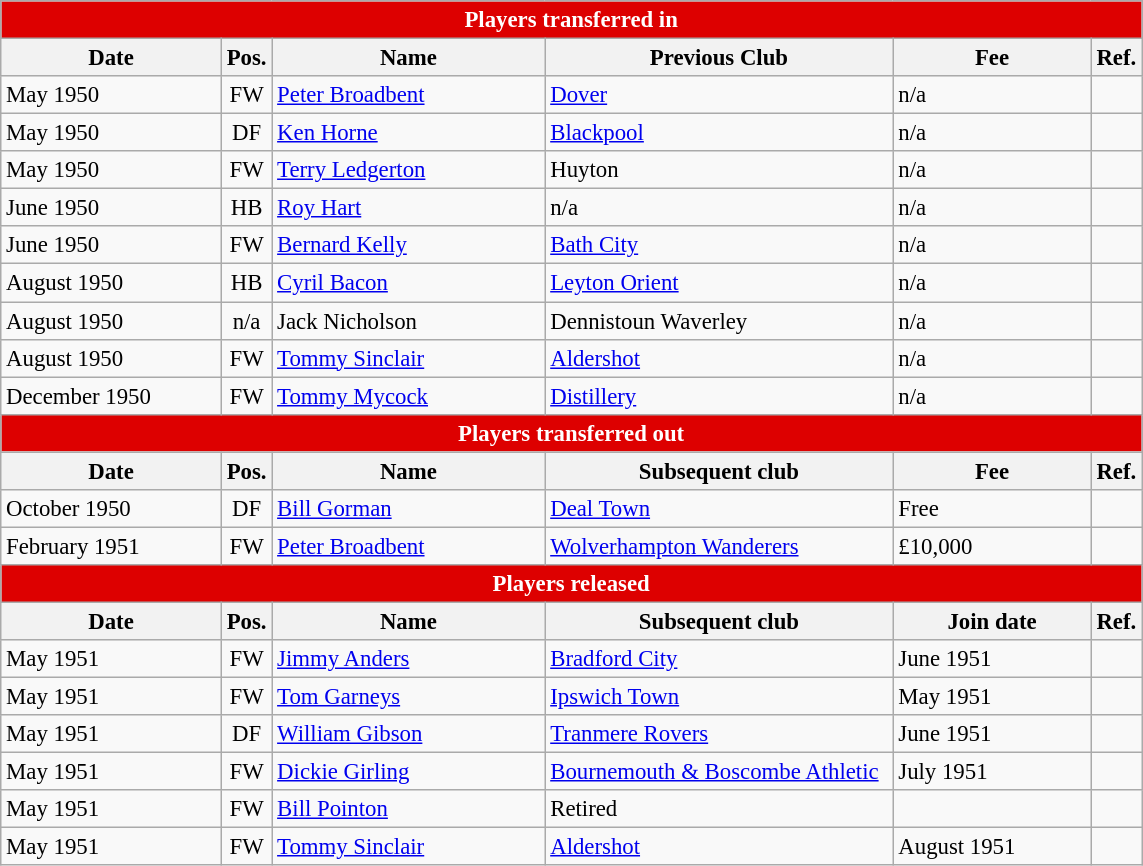<table style="font-size:95%;" class="wikitable">
<tr>
<th style="background:#d00; color:white; text-align:center;" colspan="6">Players transferred in</th>
</tr>
<tr>
<th style="width:140px;">Date</th>
<th style="width:25px;">Pos.</th>
<th style="width:175px;">Name</th>
<th style="width:225px;">Previous Club</th>
<th style="width:125px;">Fee</th>
<th style="width:25px;">Ref.</th>
</tr>
<tr>
<td>May 1950</td>
<td style="text-align:center;">FW</td>
<td> <a href='#'>Peter Broadbent</a></td>
<td> <a href='#'>Dover</a></td>
<td>n/a</td>
<td></td>
</tr>
<tr>
<td>May 1950</td>
<td style="text-align:center;">DF</td>
<td> <a href='#'>Ken Horne</a></td>
<td> <a href='#'>Blackpool</a></td>
<td>n/a</td>
<td></td>
</tr>
<tr>
<td>May 1950</td>
<td style="text-align:center;">FW</td>
<td> <a href='#'>Terry Ledgerton</a></td>
<td> Huyton</td>
<td>n/a</td>
<td></td>
</tr>
<tr>
<td>June 1950</td>
<td style="text-align:center;">HB</td>
<td> <a href='#'>Roy Hart</a></td>
<td>n/a</td>
<td>n/a</td>
<td></td>
</tr>
<tr>
<td>June 1950</td>
<td style="text-align:center;">FW</td>
<td> <a href='#'>Bernard Kelly</a></td>
<td> <a href='#'>Bath City</a></td>
<td>n/a</td>
<td></td>
</tr>
<tr>
<td>August 1950</td>
<td style="text-align:center;">HB</td>
<td> <a href='#'>Cyril Bacon</a></td>
<td> <a href='#'>Leyton Orient</a></td>
<td>n/a</td>
<td></td>
</tr>
<tr>
<td>August 1950</td>
<td style="text-align:center;">n/a</td>
<td> Jack Nicholson</td>
<td> Dennistoun Waverley</td>
<td>n/a</td>
<td></td>
</tr>
<tr>
<td>August 1950</td>
<td style="text-align:center;">FW</td>
<td> <a href='#'>Tommy Sinclair</a></td>
<td> <a href='#'>Aldershot</a></td>
<td>n/a</td>
<td></td>
</tr>
<tr>
<td>December 1950</td>
<td style="text-align:center;">FW</td>
<td> <a href='#'>Tommy Mycock</a></td>
<td> <a href='#'>Distillery</a></td>
<td>n/a</td>
<td></td>
</tr>
<tr>
<th style="background:#d00; color:white; text-align:center;" colspan="6">Players transferred out</th>
</tr>
<tr>
<th>Date</th>
<th>Pos.</th>
<th>Name</th>
<th>Subsequent club</th>
<th>Fee</th>
<th>Ref.</th>
</tr>
<tr>
<td>October 1950</td>
<td style="text-align:center;">DF</td>
<td> <a href='#'>Bill Gorman</a></td>
<td> <a href='#'>Deal Town</a></td>
<td>Free</td>
<td></td>
</tr>
<tr>
<td>February 1951</td>
<td style="text-align:center;">FW</td>
<td> <a href='#'>Peter Broadbent</a></td>
<td> <a href='#'>Wolverhampton Wanderers</a></td>
<td>£10,000</td>
<td></td>
</tr>
<tr>
<th style="background:#d00; color:white; text-align:center;" colspan="6">Players released</th>
</tr>
<tr>
<th>Date</th>
<th>Pos.</th>
<th>Name</th>
<th>Subsequent club</th>
<th>Join date</th>
<th>Ref.</th>
</tr>
<tr>
<td>May 1951</td>
<td style="text-align:center;">FW</td>
<td> <a href='#'>Jimmy Anders</a></td>
<td> <a href='#'>Bradford City</a></td>
<td>June 1951</td>
<td></td>
</tr>
<tr>
<td>May 1951</td>
<td style="text-align:center;">FW</td>
<td> <a href='#'>Tom Garneys</a></td>
<td> <a href='#'>Ipswich Town</a></td>
<td>May 1951</td>
<td></td>
</tr>
<tr>
<td>May 1951</td>
<td style="text-align:center;">DF</td>
<td> <a href='#'>William Gibson</a></td>
<td> <a href='#'>Tranmere Rovers</a></td>
<td>June 1951</td>
<td></td>
</tr>
<tr>
<td>May 1951</td>
<td style="text-align:center;">FW</td>
<td> <a href='#'>Dickie Girling</a></td>
<td> <a href='#'>Bournemouth & Boscombe Athletic</a></td>
<td>July 1951</td>
<td></td>
</tr>
<tr>
<td>May 1951</td>
<td style="text-align:center;">FW</td>
<td> <a href='#'>Bill Pointon</a></td>
<td>Retired</td>
<td></td>
<td></td>
</tr>
<tr>
<td>May 1951</td>
<td style="text-align:center;">FW</td>
<td> <a href='#'>Tommy Sinclair</a></td>
<td> <a href='#'>Aldershot</a></td>
<td>August 1951</td>
<td></td>
</tr>
</table>
